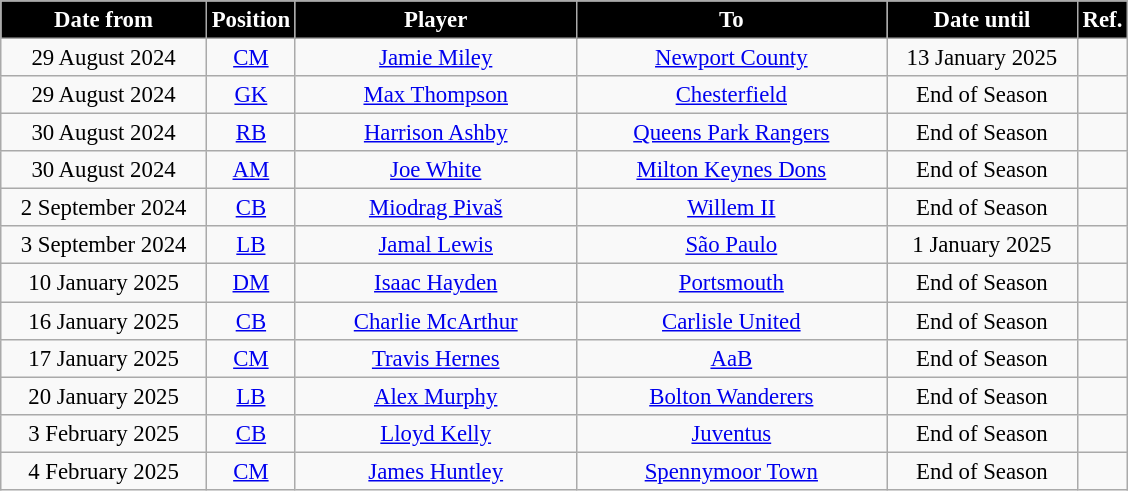<table class="wikitable" style="text-align:center;font-size:95%">
<tr>
<th style="background:black;color:#FFFFFF;width:130px">Date from</th>
<th style="background:black;color:#FFFFFF;width:50px">Position</th>
<th style="background:black;color:#FFFFFF;width:180px">Player</th>
<th style="background:black;color:#FFFFFF;width:200px">To</th>
<th style="background:black;color:#FFFFFF;width:120px">Date until</th>
<th style="background:black;color:#FFFFFF;width:25px">Ref.</th>
</tr>
<tr>
<td>29 August 2024</td>
<td><a href='#'>CM</a></td>
<td> <a href='#'>Jamie Miley</a></td>
<td> <a href='#'>Newport County</a></td>
<td>13 January 2025</td>
<td></td>
</tr>
<tr>
<td>29 August 2024</td>
<td><a href='#'>GK</a></td>
<td> <a href='#'>Max Thompson</a></td>
<td> <a href='#'>Chesterfield</a></td>
<td>End of Season</td>
<td></td>
</tr>
<tr>
<td>30 August 2024</td>
<td><a href='#'>RB</a></td>
<td> <a href='#'>Harrison Ashby</a></td>
<td> <a href='#'>Queens Park Rangers</a></td>
<td>End of Season</td>
<td></td>
</tr>
<tr>
<td>30 August 2024</td>
<td><a href='#'>AM</a></td>
<td> <a href='#'>Joe White</a></td>
<td> <a href='#'>Milton Keynes Dons</a></td>
<td>End of Season</td>
<td></td>
</tr>
<tr>
<td>2 September 2024</td>
<td><a href='#'>CB</a></td>
<td> <a href='#'>Miodrag Pivaš</a></td>
<td> <a href='#'>Willem II</a></td>
<td>End of Season</td>
<td></td>
</tr>
<tr>
<td>3 September 2024</td>
<td><a href='#'>LB</a></td>
<td> <a href='#'>Jamal Lewis</a></td>
<td> <a href='#'>São Paulo</a></td>
<td>1 January 2025</td>
<td></td>
</tr>
<tr>
<td>10 January 2025</td>
<td><a href='#'>DM</a></td>
<td> <a href='#'>Isaac Hayden</a></td>
<td> <a href='#'>Portsmouth</a></td>
<td>End of Season</td>
<td></td>
</tr>
<tr>
<td>16 January 2025</td>
<td><a href='#'>CB</a></td>
<td> <a href='#'>Charlie McArthur</a></td>
<td> <a href='#'>Carlisle United</a></td>
<td>End of Season</td>
<td></td>
</tr>
<tr>
<td>17 January 2025</td>
<td><a href='#'>CM</a></td>
<td> <a href='#'>Travis Hernes</a></td>
<td> <a href='#'>AaB</a></td>
<td>End of Season</td>
<td></td>
</tr>
<tr>
<td>20 January 2025</td>
<td><a href='#'>LB</a></td>
<td> <a href='#'>Alex Murphy</a></td>
<td> <a href='#'>Bolton Wanderers</a></td>
<td>End of Season</td>
<td></td>
</tr>
<tr>
<td>3 February 2025</td>
<td><a href='#'>CB</a></td>
<td> <a href='#'>Lloyd Kelly</a></td>
<td> <a href='#'>Juventus</a></td>
<td>End of Season</td>
<td></td>
</tr>
<tr>
<td>4 February 2025</td>
<td><a href='#'>CM</a></td>
<td> <a href='#'>James Huntley</a></td>
<td> <a href='#'>Spennymoor Town</a></td>
<td>End of Season</td>
<td></td>
</tr>
</table>
